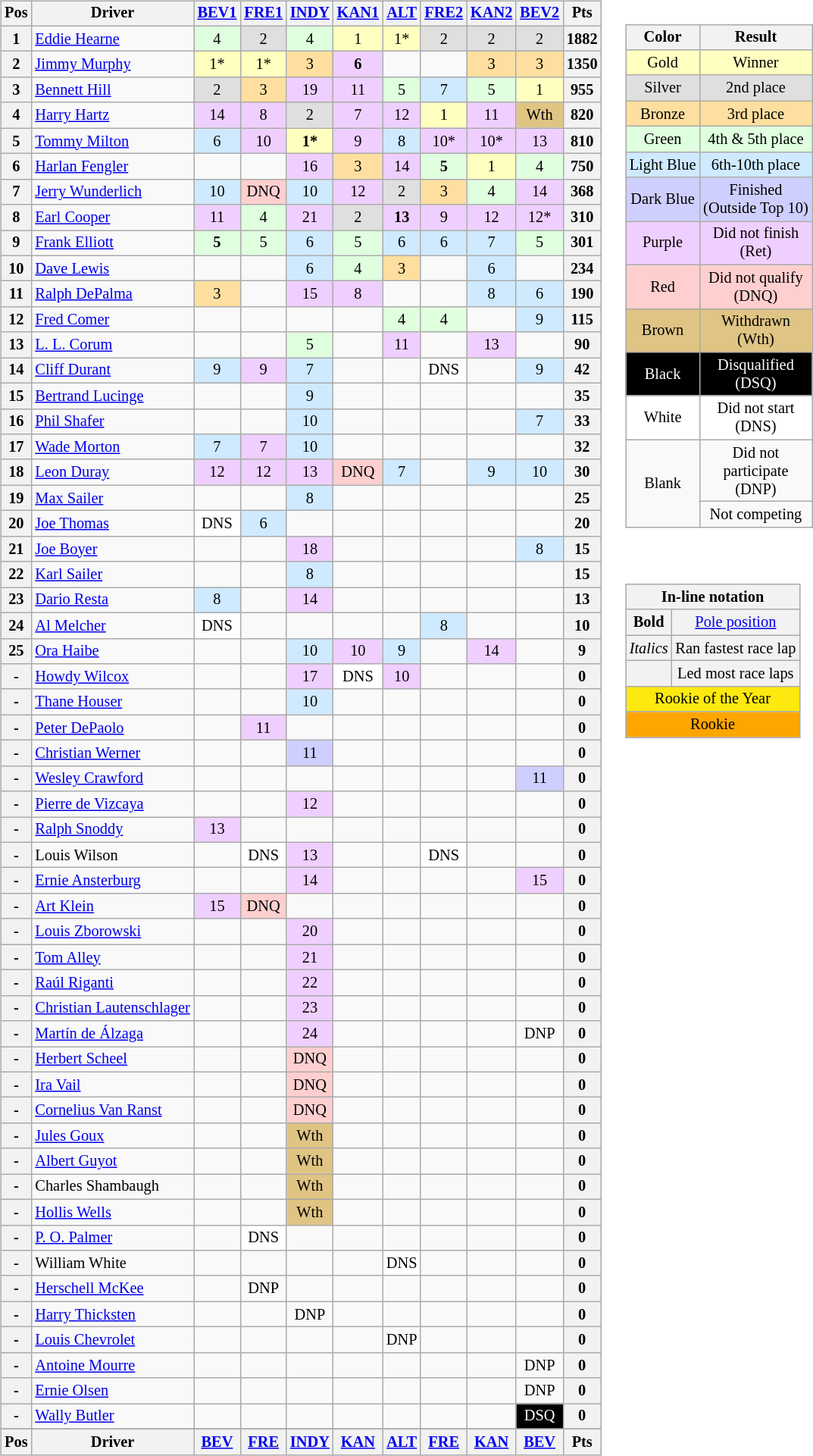<table>
<tr>
<td><br><table class="wikitable" style="font-size: 85%">
<tr valign="top">
<th valign="middle">Pos</th>
<th valign="middle">Driver</th>
<th><a href='#'>BEV1</a><br></th>
<th><a href='#'>FRE1</a><br></th>
<th><a href='#'>INDY</a><br></th>
<th><a href='#'>KAN1</a><br></th>
<th><a href='#'>ALT</a><br></th>
<th><a href='#'>FRE2</a><br></th>
<th><a href='#'>KAN2</a><br></th>
<th><a href='#'>BEV2</a><br></th>
<th valign="middle">Pts</th>
</tr>
<tr>
<th>1</th>
<td> <a href='#'>Eddie Hearne</a></td>
<td style="background:#DFFFDF;" align=center>4</td>
<td style="background:#DFDFDF;" align=center>2</td>
<td style="background:#DFFFDF;" align=center>4</td>
<td style="background:#FFFFBF;" align=center>1</td>
<td style="background:#FFFFBF;" align=center>1*</td>
<td style="background:#DFDFDF;" align=center>2</td>
<td style="background:#DFDFDF;" align=center>2</td>
<td style="background:#DFDFDF;" align=center>2</td>
<th>1882</th>
</tr>
<tr>
<th>2</th>
<td> <a href='#'>Jimmy Murphy</a></td>
<td style="background:#FFFFBF;" align=center>1*</td>
<td style="background:#FFFFBF;" align=center>1*</td>
<td style="background:#FFDF9F;" align=center>3</td>
<td style="background:#EFCFFF;" align=center><strong>6</strong></td>
<td></td>
<td></td>
<td style="background:#FFDF9F;" align=center>3</td>
<td style="background:#FFDF9F;" align=center>3</td>
<th>1350</th>
</tr>
<tr>
<th>3</th>
<td> <a href='#'>Bennett Hill</a></td>
<td style="background:#DFDFDF;" align=center>2</td>
<td style="background:#FFDF9F;" align=center>3</td>
<td style="background:#EFCFFF;" align=center>19</td>
<td style="background:#EFCFFF;" align=center>11</td>
<td style="background:#DFFFDF;" align=center>5</td>
<td style="background:#CFEAFF;" align=center>7</td>
<td style="background:#DFFFDF;" align=center>5</td>
<td style="background:#FFFFBF;" align=center>1</td>
<th>955</th>
</tr>
<tr>
<th>4</th>
<td> <a href='#'>Harry Hartz</a></td>
<td style="background:#EFCFFF;" align=center>14</td>
<td style="background:#EFCFFF;" align=center>8</td>
<td style="background:#DFDFDF;" align=center>2</td>
<td style="background:#EFCFFF;" align=center>7</td>
<td style="background:#EFCFFF;" align=center>12</td>
<td style="background:#FFFFBF;" align=center>1</td>
<td style="background:#EFCFFF;" align=center>11</td>
<td style="background:#DFC484;" align=center>Wth</td>
<th>820</th>
</tr>
<tr>
<th>5</th>
<td> <a href='#'>Tommy Milton</a></td>
<td style="background:#CFEAFF;" align=center>6</td>
<td style="background:#EFCFFF;" align=center>10</td>
<td style="background:#FFFFBF;" align=center><strong>1*</strong></td>
<td style="background:#EFCFFF;" align=center>9</td>
<td style="background:#CFEAFF;" align=center>8</td>
<td style="background:#EFCFFF;" align=center>10*</td>
<td style="background:#EFCFFF;" align=center>10*</td>
<td style="background:#EFCFFF;" align=center>13</td>
<th>810</th>
</tr>
<tr>
<th>6</th>
<td> <a href='#'>Harlan Fengler</a> </td>
<td></td>
<td></td>
<td style="background:#EFCFFF;" align=center>16</td>
<td style="background:#FFDF9F;" align=center>3</td>
<td style="background:#EFCFFF;" align=center>14</td>
<td style="background:#DFFFDF;" align=center><strong>5</strong></td>
<td style="background:#FFFFBF;" align=center>1</td>
<td style="background:#DFFFDF;" align=center>4</td>
<th>750</th>
</tr>
<tr>
<th>7</th>
<td> <a href='#'>Jerry Wunderlich</a></td>
<td style="background:#CFEAFF;" align=center>10</td>
<td style="background:#FFCFCF;" align=center>DNQ</td>
<td style="background:#CFEAFF;" align=center>10</td>
<td style="background:#EFCFFF;" align=center>12</td>
<td style="background:#DFDFDF;" align=center>2</td>
<td style="background:#FFDF9F;" align=center>3</td>
<td style="background:#DFFFDF;" align=center>4</td>
<td style="background:#EFCFFF;" align=center>14</td>
<th>368</th>
</tr>
<tr>
<th>8</th>
<td> <a href='#'>Earl Cooper</a></td>
<td style="background:#EFCFFF;" align=center>11</td>
<td style="background:#DFFFDF;" align=center>4</td>
<td style="background:#EFCFFF;" align=center>21</td>
<td style="background:#DFDFDF;" align=center>2</td>
<td style="background:#EFCFFF;" align=center><strong>13</strong></td>
<td style="background:#EFCFFF;" align=center>9</td>
<td style="background:#EFCFFF;" align=center>12</td>
<td style="background:#EFCFFF;" align=center>12*</td>
<th>310</th>
</tr>
<tr>
<th>9</th>
<td> <a href='#'>Frank Elliott</a></td>
<td style="background:#DFFFDF;" align=center><strong>5</strong></td>
<td style="background:#DFFFDF;" align=center>5</td>
<td style="background:#CFEAFF;" align=center>6</td>
<td style="background:#DFFFDF;" align=center>5</td>
<td style="background:#CFEAFF;" align=center>6</td>
<td style="background:#CFEAFF;" align=center>6</td>
<td style="background:#CFEAFF;" align=center>7</td>
<td style="background:#DFFFDF;" align=center>5</td>
<th>301</th>
</tr>
<tr>
<th>10</th>
<td> <a href='#'>Dave Lewis</a></td>
<td></td>
<td></td>
<td style="background:#CFEAFF;" align=center>6</td>
<td style="background:#DFFFDF;" align=center>4</td>
<td style="background:#FFDF9F;" align=center>3</td>
<td></td>
<td style="background:#CFEAFF;" align=center>6</td>
<td></td>
<th>234</th>
</tr>
<tr>
<th>11</th>
<td> <a href='#'>Ralph DePalma</a></td>
<td style="background:#FFDF9F;" align=center>3</td>
<td></td>
<td style="background:#EFCFFF;" align=center>15</td>
<td style="background:#EFCFFF;" align=center>8</td>
<td></td>
<td></td>
<td style="background:#CFEAFF;" align=center>8</td>
<td style="background:#CFEAFF;" align=center>6</td>
<th>190</th>
</tr>
<tr>
<th>12</th>
<td> <a href='#'>Fred Comer</a> </td>
<td></td>
<td></td>
<td></td>
<td></td>
<td style="background:#DFFFDF;" align=center>4</td>
<td style="background:#DFFFDF;" align=center>4</td>
<td></td>
<td style="background:#CFEAFF;" align=center>9</td>
<th>115</th>
</tr>
<tr>
<th>13</th>
<td> <a href='#'>L. L. Corum</a></td>
<td></td>
<td></td>
<td style="background:#DFFFDF;" align=center>5</td>
<td></td>
<td style="background:#EFCFFF;" align=center>11</td>
<td></td>
<td style="background:#EFCFFF;" align=center>13</td>
<td></td>
<th>90</th>
</tr>
<tr>
<th>14</th>
<td> <a href='#'>Cliff Durant</a></td>
<td style="background:#CFEAFF;" align=center>9</td>
<td style="background:#EFCFFF;" align=center>9</td>
<td style="background:#CFEAFF;" align=center>7</td>
<td></td>
<td></td>
<td style="background:#FFFFFF;" align=center>DNS</td>
<td></td>
<td style="background:#CFEAFF;" align=center>9</td>
<th>42</th>
</tr>
<tr>
<th>15</th>
<td> <a href='#'>Bertrand Lucinge</a> </td>
<td></td>
<td></td>
<td style="background:#CFEAFF;" align=center>9</td>
<td></td>
<td></td>
<td></td>
<td></td>
<td></td>
<th>35</th>
</tr>
<tr>
<th>16</th>
<td> <a href='#'>Phil Shafer</a></td>
<td></td>
<td></td>
<td style="background:#CFEAFF;" align=center>10</td>
<td></td>
<td></td>
<td></td>
<td></td>
<td style="background:#CFEAFF;" align=center>7</td>
<th>33</th>
</tr>
<tr>
<th>17</th>
<td> <a href='#'>Wade Morton</a></td>
<td style="background:#CFEAFF;" align=center>7</td>
<td style="background:#EFCFFF;" align=center>7</td>
<td style="background:#CFEAFF;" align=center>10</td>
<td></td>
<td></td>
<td></td>
<td></td>
<td></td>
<th>32</th>
</tr>
<tr>
<th>18</th>
<td> <a href='#'>Leon Duray</a></td>
<td style="background:#EFCFFF;" align=center>12</td>
<td style="background:#EFCFFF;" align=center>12</td>
<td style="background:#EFCFFF;" align=center>13</td>
<td style="background:#FFCFCF;" align=center>DNQ</td>
<td style="background:#CFEAFF;" align=center>7</td>
<td></td>
<td style="background:#CFEAFF;" align=center>9</td>
<td style="background:#CFEAFF;" align=center>10</td>
<th>30</th>
</tr>
<tr>
<th>19</th>
<td> <a href='#'>Max Sailer</a> </td>
<td></td>
<td></td>
<td style="background:#CFEAFF;" align=center>8</td>
<td></td>
<td></td>
<td></td>
<td></td>
<td></td>
<th>25</th>
</tr>
<tr>
<th>20</th>
<td> <a href='#'>Joe Thomas</a></td>
<td style="background:#FFFFFF;" align=center>DNS</td>
<td style="background:#CFEAFF;" align=center>6</td>
<td></td>
<td></td>
<td></td>
<td></td>
<td></td>
<td></td>
<th>20</th>
</tr>
<tr>
<th>21</th>
<td> <a href='#'>Joe Boyer</a></td>
<td></td>
<td></td>
<td style="background:#EFCFFF;" align=center>18</td>
<td></td>
<td></td>
<td></td>
<td></td>
<td style="background:#CFEAFF;" align=center>8</td>
<th>15</th>
</tr>
<tr>
<th>22</th>
<td> <a href='#'>Karl Sailer</a> </td>
<td></td>
<td></td>
<td style="background:#CFEAFF;" align=center>8</td>
<td></td>
<td></td>
<td></td>
<td></td>
<td></td>
<th>15</th>
</tr>
<tr>
<th>23</th>
<td> <a href='#'>Dario Resta</a></td>
<td style="background:#CFEAFF;" align=center>8</td>
<td></td>
<td style="background:#EFCFFF;" align=center>14</td>
<td></td>
<td></td>
<td></td>
<td></td>
<td></td>
<th>13</th>
</tr>
<tr>
<th>24</th>
<td> <a href='#'>Al Melcher</a></td>
<td style="background:#FFFFFF;" align=center>DNS</td>
<td></td>
<td></td>
<td></td>
<td></td>
<td style="background:#CFEAFF;" align=center>8</td>
<td></td>
<td></td>
<th>10</th>
</tr>
<tr>
<th>25</th>
<td> <a href='#'>Ora Haibe</a></td>
<td></td>
<td></td>
<td style="background:#CFEAFF;" align=center>10</td>
<td style="background:#EFCFFF;" align=center>10</td>
<td style="background:#CFEAFF;" align=center>9</td>
<td></td>
<td style="background:#EFCFFF;" align=center>14</td>
<td></td>
<th>9</th>
</tr>
<tr>
<th>-</th>
<td> <a href='#'>Howdy Wilcox</a></td>
<td></td>
<td></td>
<td style="background:#EFCFFF;" align=center>17</td>
<td style="background:#FFFFFF;" align=center>DNS</td>
<td style="background:#EFCFFF;" align=center>10</td>
<td></td>
<td></td>
<td></td>
<th>0</th>
</tr>
<tr>
<th>-</th>
<td> <a href='#'>Thane Houser</a> </td>
<td></td>
<td></td>
<td style="background:#CFEAFF;" align=center>10</td>
<td></td>
<td></td>
<td></td>
<td></td>
<td></td>
<th>0</th>
</tr>
<tr>
<th>-</th>
<td> <a href='#'>Peter DePaolo</a></td>
<td></td>
<td style="background:#EFCFFF;" align=center>11</td>
<td></td>
<td></td>
<td></td>
<td></td>
<td></td>
<td></td>
<th>0</th>
</tr>
<tr>
<th>-</th>
<td> <a href='#'>Christian Werner</a> </td>
<td></td>
<td></td>
<td style="background:#CFCFFF;" align=center>11</td>
<td></td>
<td></td>
<td></td>
<td></td>
<td></td>
<th>0</th>
</tr>
<tr>
<th>-</th>
<td> <a href='#'>Wesley Crawford</a> </td>
<td></td>
<td></td>
<td></td>
<td></td>
<td></td>
<td></td>
<td></td>
<td style="background:#CFCFFF;" align=center>11</td>
<th>0</th>
</tr>
<tr>
<th>-</th>
<td> <a href='#'>Pierre de Vizcaya</a> </td>
<td></td>
<td></td>
<td style="background:#EFCFFF;" align=center>12</td>
<td></td>
<td></td>
<td></td>
<td></td>
<td></td>
<th>0</th>
</tr>
<tr>
<th>-</th>
<td> <a href='#'>Ralph Snoddy</a></td>
<td style="background:#EFCFFF;" align=center>13</td>
<td></td>
<td></td>
<td></td>
<td></td>
<td></td>
<td></td>
<td></td>
<th>0</th>
</tr>
<tr>
<th>-</th>
<td> Louis Wilson </td>
<td></td>
<td style="background:#FFFFFF;" align=center>DNS</td>
<td style="background:#EFCFFF;" align=center>13</td>
<td></td>
<td></td>
<td style="background:#FFFFFF;" align=center>DNS</td>
<td></td>
<td></td>
<th>0</th>
</tr>
<tr>
<th>-</th>
<td> <a href='#'>Ernie Ansterburg</a> </td>
<td></td>
<td></td>
<td style="background:#EFCFFF;" align=center>14</td>
<td></td>
<td></td>
<td></td>
<td></td>
<td style="background:#EFCFFF;" align=center>15</td>
<th>0</th>
</tr>
<tr>
<th>-</th>
<td> <a href='#'>Art Klein</a></td>
<td style="background:#EFCFFF;" align=center>15</td>
<td style="background:#FFCFCF;" align=center>DNQ</td>
<td></td>
<td></td>
<td></td>
<td></td>
<td></td>
<td></td>
<th>0</th>
</tr>
<tr>
<th>-</th>
<td> <a href='#'>Louis Zborowski</a> </td>
<td></td>
<td></td>
<td style="background:#EFCFFF;" align=center>20</td>
<td></td>
<td></td>
<td></td>
<td></td>
<td></td>
<th>0</th>
</tr>
<tr>
<th>-</th>
<td> <a href='#'>Tom Alley</a></td>
<td></td>
<td></td>
<td style="background:#EFCFFF;" align=center>21</td>
<td></td>
<td></td>
<td></td>
<td></td>
<td></td>
<th>0</th>
</tr>
<tr>
<th>-</th>
<td> <a href='#'>Raúl Riganti</a> </td>
<td></td>
<td></td>
<td style="background:#EFCFFF;" align=center>22</td>
<td></td>
<td></td>
<td></td>
<td></td>
<td></td>
<th>0</th>
</tr>
<tr>
<th>-</th>
<td> <a href='#'>Christian Lautenschlager</a> </td>
<td></td>
<td></td>
<td style="background:#EFCFFF;" align=center>23</td>
<td></td>
<td></td>
<td></td>
<td></td>
<td></td>
<th>0</th>
</tr>
<tr>
<th>-</th>
<td> <a href='#'>Martín de Álzaga</a> </td>
<td></td>
<td></td>
<td style="background:#EFCFFF;" align=center>24</td>
<td></td>
<td></td>
<td></td>
<td></td>
<td align=center>DNP</td>
<th>0</th>
</tr>
<tr>
<th>-</th>
<td> <a href='#'>Herbert Scheel</a></td>
<td></td>
<td></td>
<td style="background:#FFCFCF;" align=center>DNQ</td>
<td></td>
<td></td>
<td></td>
<td></td>
<td></td>
<th>0</th>
</tr>
<tr>
<th>-</th>
<td> <a href='#'>Ira Vail</a></td>
<td></td>
<td></td>
<td style="background:#FFCFCF;" align=center>DNQ</td>
<td></td>
<td></td>
<td></td>
<td></td>
<td></td>
<th>0</th>
</tr>
<tr>
<th>-</th>
<td> <a href='#'>Cornelius Van Ranst</a></td>
<td></td>
<td></td>
<td style="background:#FFCFCF;" align=center>DNQ</td>
<td></td>
<td></td>
<td></td>
<td></td>
<td></td>
<th>0</th>
</tr>
<tr>
<th>-</th>
<td> <a href='#'>Jules Goux</a></td>
<td></td>
<td></td>
<td style="background:#DFC484;" align=center>Wth</td>
<td></td>
<td></td>
<td></td>
<td></td>
<td></td>
<th>0</th>
</tr>
<tr>
<th>-</th>
<td> <a href='#'>Albert Guyot</a></td>
<td></td>
<td></td>
<td style="background:#DFC484;" align=center>Wth</td>
<td></td>
<td></td>
<td></td>
<td></td>
<td></td>
<th>0</th>
</tr>
<tr>
<th>-</th>
<td> Charles Shambaugh</td>
<td></td>
<td></td>
<td style="background:#DFC484;" align=center>Wth</td>
<td></td>
<td></td>
<td></td>
<td></td>
<td></td>
<th>0</th>
</tr>
<tr>
<th>-</th>
<td> <a href='#'>Hollis Wells</a></td>
<td></td>
<td></td>
<td style="background:#DFC484;" align=center>Wth</td>
<td></td>
<td></td>
<td></td>
<td></td>
<td></td>
<th>0</th>
</tr>
<tr>
<th>-</th>
<td> <a href='#'>P. O. Palmer</a></td>
<td></td>
<td style="background:#FFFFFF;" align=center>DNS</td>
<td></td>
<td></td>
<td></td>
<td></td>
<td></td>
<td></td>
<th>0</th>
</tr>
<tr>
<th>-</th>
<td> William White</td>
<td></td>
<td></td>
<td></td>
<td></td>
<td style="background:#FFFFFF;" align=center>DNS</td>
<td></td>
<td></td>
<td></td>
<th>0</th>
</tr>
<tr>
<th>-</th>
<td> <a href='#'>Herschell McKee</a></td>
<td></td>
<td align=center>DNP</td>
<td></td>
<td></td>
<td></td>
<td></td>
<td></td>
<td></td>
<th>0</th>
</tr>
<tr>
<th>-</th>
<td> <a href='#'>Harry Thicksten</a></td>
<td></td>
<td></td>
<td align=center>DNP</td>
<td></td>
<td></td>
<td></td>
<td></td>
<td></td>
<th>0</th>
</tr>
<tr>
<th>-</th>
<td> <a href='#'>Louis Chevrolet</a></td>
<td></td>
<td></td>
<td></td>
<td></td>
<td align=center>DNP</td>
<td></td>
<td></td>
<td></td>
<th>0</th>
</tr>
<tr>
<th>-</th>
<td> <a href='#'>Antoine Mourre</a></td>
<td></td>
<td></td>
<td></td>
<td></td>
<td></td>
<td></td>
<td></td>
<td align=center>DNP</td>
<th>0</th>
</tr>
<tr>
<th>-</th>
<td> <a href='#'>Ernie Olsen</a></td>
<td></td>
<td></td>
<td></td>
<td></td>
<td></td>
<td></td>
<td></td>
<td align=center>DNP</td>
<th>0</th>
</tr>
<tr>
<th>-</th>
<td> <a href='#'>Wally Butler</a></td>
<td></td>
<td></td>
<td></td>
<td></td>
<td></td>
<td></td>
<td></td>
<td style="background:#000000; color:white;" align=center>DSQ</td>
<th>0</th>
</tr>
<tr>
</tr>
<tr valign="top">
<th valign="middle">Pos</th>
<th valign="middle">Driver</th>
<th><a href='#'>BEV</a><br></th>
<th><a href='#'>FRE</a><br></th>
<th><a href='#'>INDY</a><br></th>
<th><a href='#'>KAN</a><br></th>
<th><a href='#'>ALT</a><br></th>
<th><a href='#'>FRE</a><br></th>
<th><a href='#'>KAN</a><br></th>
<th><a href='#'>BEV</a><br></th>
<th valign="middle">Pts</th>
</tr>
</table>
</td>
<td valign="top"><br><table>
<tr>
<td><br><table style="margin-right:0; font-size:85%; text-align:center;;" class="wikitable">
<tr>
<th>Color</th>
<th>Result</th>
</tr>
<tr style="background:#FFFFBF">
<td>Gold</td>
<td>Winner</td>
</tr>
<tr style="background:#DFDFDF">
<td>Silver</td>
<td>2nd place</td>
</tr>
<tr style="background:#FFDF9F">
<td>Bronze</td>
<td>3rd place</td>
</tr>
<tr style="background:#DFFFDF">
<td>Green</td>
<td>4th & 5th place</td>
</tr>
<tr style="background:#CFEAFF">
<td>Light Blue</td>
<td>6th-10th place</td>
</tr>
<tr style="background:#CFCFFF">
<td>Dark Blue</td>
<td>Finished<br>(Outside Top 10)</td>
</tr>
<tr style="background:#EFCFFF">
<td>Purple</td>
<td>Did not finish<br>(Ret)</td>
</tr>
<tr style="background:#FFCFCF">
<td>Red</td>
<td>Did not qualify<br>(DNQ)</td>
</tr>
<tr style="background:#DFC484">
<td>Brown</td>
<td>Withdrawn<br>(Wth)</td>
</tr>
<tr style="background:#000000; color:white">
<td>Black</td>
<td>Disqualified<br>(DSQ)</td>
</tr>
<tr style="background:#FFFFFF">
<td rowspan="1;">White</td>
<td>Did not start<br>(DNS)</td>
</tr>
<tr>
<td rowspan="2;">Blank</td>
<td>Did not<br>participate<br>(DNP)</td>
</tr>
<tr>
<td>Not competing</td>
</tr>
</table>
</td>
</tr>
<tr>
<td><br><table style="margin-right:0; font-size:85%; text-align:center;;" class="wikitable">
<tr>
<td style="background:#F2F2F2;" align=center colspan=2><strong>In-line notation</strong></td>
</tr>
<tr>
<td style="background:#F2F2F2;" align=center><strong>Bold</strong></td>
<td style="background:#F2F2F2;" align=center><a href='#'>Pole position</a></td>
</tr>
<tr>
<td style="background:#F2F2F2;" align=center><em>Italics</em></td>
<td style="background:#F2F2F2;" align=center>Ran fastest race lap</td>
</tr>
<tr>
<td style="background:#F2F2F2;" align=center></td>
<td style="background:#F2F2F2;" align=center>Led most race laps</td>
</tr>
<tr>
<td style="background:#FDE910;" align=center colspan=2>Rookie of the Year</td>
</tr>
<tr>
<td style="background:Orange;" align=center colspan=2>Rookie</td>
</tr>
</table>
</td>
</tr>
</table>
</td>
</tr>
</table>
